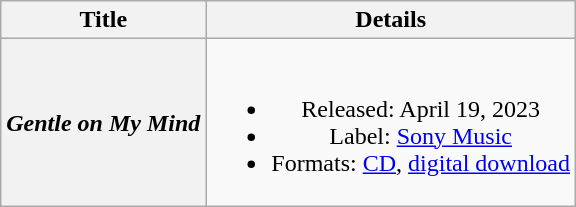<table class="wikitable plainrowheaders" style="text-align:center">
<tr>
<th scope="col">Title</th>
<th scope="col">Details</th>
</tr>
<tr>
<th scope="row"><em>Gentle on My Mind</em></th>
<td><br><ul><li>Released: April 19, 2023</li><li>Label: <a href='#'>Sony Music</a></li><li>Formats: <a href='#'>CD</a>, <a href='#'>digital download</a></li></ul></td>
</tr>
</table>
